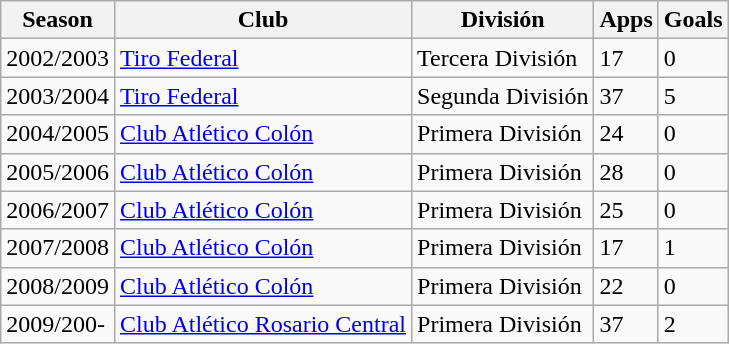<table class="wikitable" border="1">
<tr>
<th>Season</th>
<th>Club</th>
<th>División</th>
<th>Apps</th>
<th>Goals</th>
</tr>
<tr>
<td>2002/2003</td>
<td><a href='#'>Tiro Federal</a></td>
<td>Tercera División</td>
<td>17</td>
<td>0</td>
</tr>
<tr>
<td>2003/2004</td>
<td><a href='#'>Tiro Federal</a></td>
<td>Segunda División</td>
<td>37</td>
<td>5</td>
</tr>
<tr>
<td>2004/2005</td>
<td><a href='#'>Club Atlético Colón</a></td>
<td>Primera División</td>
<td>24</td>
<td>0</td>
</tr>
<tr>
<td>2005/2006</td>
<td><a href='#'>Club Atlético Colón</a></td>
<td>Primera División</td>
<td>28</td>
<td>0</td>
</tr>
<tr>
<td>2006/2007</td>
<td><a href='#'>Club Atlético Colón</a></td>
<td>Primera División</td>
<td>25</td>
<td>0</td>
</tr>
<tr>
<td>2007/2008</td>
<td><a href='#'>Club Atlético Colón</a></td>
<td>Primera División</td>
<td>17</td>
<td>1</td>
</tr>
<tr>
<td>2008/2009</td>
<td><a href='#'>Club Atlético Colón</a></td>
<td>Primera División</td>
<td>22</td>
<td>0</td>
</tr>
<tr>
<td>2009/200-</td>
<td><a href='#'>Club Atlético Rosario Central</a></td>
<td>Primera División</td>
<td>37</td>
<td>2</td>
</tr>
</table>
